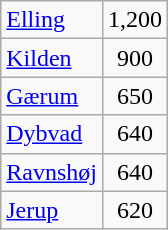<table class="wikitable" style="float:left; margin-right:1em">
<tr>
<td><a href='#'>Elling</a></td>
<td align="center">1,200</td>
</tr>
<tr>
<td><a href='#'>Kilden</a></td>
<td align="center">900</td>
</tr>
<tr>
<td><a href='#'>Gærum</a></td>
<td align="center">650</td>
</tr>
<tr>
<td><a href='#'>Dybvad</a></td>
<td align="center">640</td>
</tr>
<tr>
<td><a href='#'>Ravnshøj</a></td>
<td align="center">640</td>
</tr>
<tr>
<td><a href='#'>Jerup</a></td>
<td align="center">620</td>
</tr>
</table>
